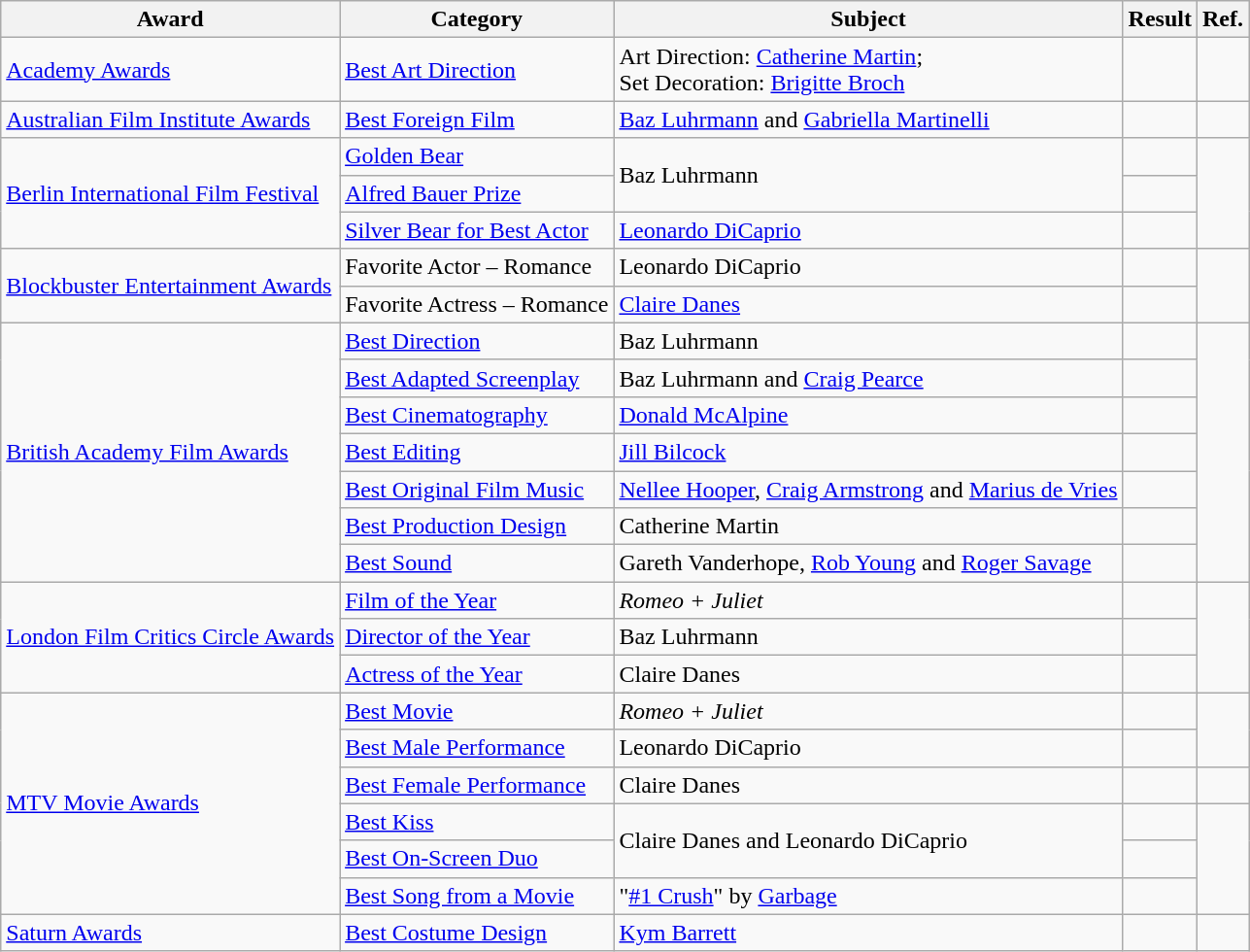<table class="wikitable">
<tr>
<th>Award</th>
<th>Category</th>
<th>Subject</th>
<th>Result</th>
<th>Ref.</th>
</tr>
<tr>
<td scope="row"><a href='#'>Academy Awards</a></td>
<td><a href='#'>Best Art Direction</a></td>
<td>Art Direction: <a href='#'>Catherine Martin</a>; <br> Set Decoration: <a href='#'>Brigitte Broch</a></td>
<td></td>
<td></td>
</tr>
<tr>
<td scope="row"><a href='#'>Australian Film Institute Awards</a></td>
<td><a href='#'>Best Foreign Film</a></td>
<td><a href='#'>Baz Luhrmann</a> and <a href='#'>Gabriella Martinelli</a></td>
<td></td>
<td></td>
</tr>
<tr>
<td rowspan="3" scope="row"><a href='#'>Berlin International Film Festival</a></td>
<td><a href='#'>Golden Bear</a></td>
<td rowspan="2">Baz Luhrmann</td>
<td></td>
<td rowspan=3></td>
</tr>
<tr>
<td><a href='#'>Alfred Bauer Prize</a></td>
<td></td>
</tr>
<tr>
<td><a href='#'>Silver Bear for Best Actor</a></td>
<td><a href='#'>Leonardo DiCaprio</a></td>
<td></td>
</tr>
<tr>
<td rowspan="2" scope="row"><a href='#'>Blockbuster Entertainment Awards</a></td>
<td>Favorite Actor – Romance</td>
<td>Leonardo DiCaprio</td>
<td></td>
<td rowspan=2></td>
</tr>
<tr>
<td>Favorite Actress – Romance</td>
<td><a href='#'>Claire Danes</a></td>
<td></td>
</tr>
<tr>
<td rowspan="7" scope="row"><a href='#'>British Academy Film Awards</a></td>
<td><a href='#'>Best Direction</a></td>
<td>Baz Luhrmann</td>
<td></td>
<td rowspan=7></td>
</tr>
<tr>
<td><a href='#'>Best Adapted Screenplay</a></td>
<td>Baz Luhrmann and <a href='#'>Craig Pearce</a></td>
<td></td>
</tr>
<tr>
<td><a href='#'>Best Cinematography</a></td>
<td><a href='#'>Donald McAlpine</a></td>
<td></td>
</tr>
<tr>
<td><a href='#'>Best Editing</a></td>
<td><a href='#'>Jill Bilcock</a></td>
<td></td>
</tr>
<tr>
<td><a href='#'>Best Original Film Music</a></td>
<td><a href='#'>Nellee Hooper</a>, <a href='#'>Craig Armstrong</a> and <a href='#'>Marius de Vries</a></td>
<td></td>
</tr>
<tr>
<td><a href='#'>Best Production Design</a></td>
<td>Catherine Martin</td>
<td></td>
</tr>
<tr>
<td><a href='#'>Best Sound</a></td>
<td>Gareth Vanderhope, <a href='#'>Rob Young</a> and <a href='#'>Roger Savage</a></td>
<td></td>
</tr>
<tr>
<td rowspan="3" scope="row"><a href='#'>London Film Critics Circle Awards</a></td>
<td><a href='#'>Film of the Year</a></td>
<td><em>Romeo + Juliet</em></td>
<td></td>
<td rowspan=3></td>
</tr>
<tr>
<td><a href='#'>Director of the Year</a></td>
<td>Baz Luhrmann</td>
<td></td>
</tr>
<tr>
<td><a href='#'>Actress of the Year</a></td>
<td>Claire Danes</td>
<td></td>
</tr>
<tr>
<td rowspan="6" scope="row"><a href='#'>MTV Movie Awards</a></td>
<td><a href='#'>Best Movie</a></td>
<td><em>Romeo + Juliet</em></td>
<td></td>
<td rowspan=2></td>
</tr>
<tr>
<td><a href='#'>Best Male Performance</a></td>
<td>Leonardo DiCaprio</td>
<td></td>
</tr>
<tr>
<td><a href='#'>Best Female Performance</a></td>
<td>Claire Danes</td>
<td></td>
<td></td>
</tr>
<tr>
<td><a href='#'>Best Kiss</a></td>
<td rowspan="2">Claire Danes and Leonardo DiCaprio</td>
<td></td>
<td rowspan=3></td>
</tr>
<tr>
<td><a href='#'>Best On-Screen Duo</a></td>
<td></td>
</tr>
<tr>
<td><a href='#'>Best Song from a Movie</a></td>
<td>"<a href='#'>#1 Crush</a>" by <a href='#'>Garbage</a></td>
<td></td>
</tr>
<tr>
<td scope="row"><a href='#'>Saturn Awards</a></td>
<td><a href='#'>Best Costume Design</a></td>
<td><a href='#'>Kym Barrett</a></td>
<td></td>
<td></td>
</tr>
</table>
